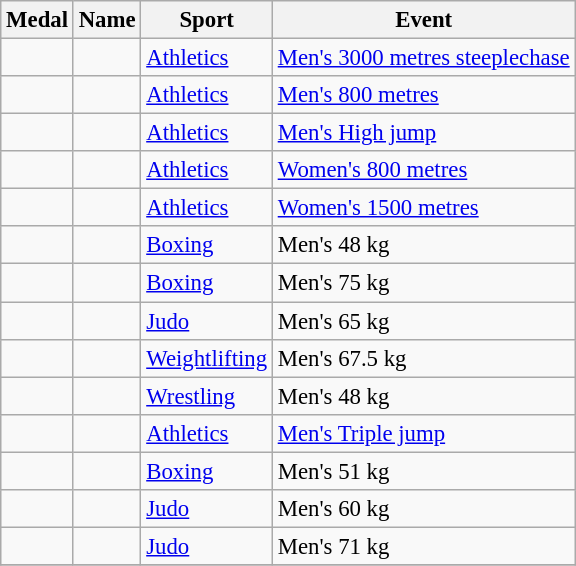<table class="wikitable sortable" style="font-size:95%">
<tr>
<th>Medal</th>
<th>Name</th>
<th>Sport</th>
<th>Event</th>
</tr>
<tr>
<td></td>
<td></td>
<td><a href='#'>Athletics</a></td>
<td><a href='#'>Men's 3000 metres steeplechase</a></td>
</tr>
<tr>
<td></td>
<td></td>
<td><a href='#'>Athletics</a></td>
<td><a href='#'>Men's 800 metres</a></td>
</tr>
<tr>
<td></td>
<td></td>
<td><a href='#'>Athletics</a></td>
<td><a href='#'>Men's High jump</a></td>
</tr>
<tr>
<td></td>
<td></td>
<td><a href='#'>Athletics</a></td>
<td><a href='#'>Women's 800 metres</a></td>
</tr>
<tr>
<td></td>
<td></td>
<td><a href='#'>Athletics</a></td>
<td><a href='#'>Women's 1500 metres</a></td>
</tr>
<tr>
<td></td>
<td></td>
<td><a href='#'>Boxing</a></td>
<td>Men's 48 kg</td>
</tr>
<tr>
<td></td>
<td></td>
<td><a href='#'>Boxing</a></td>
<td>Men's 75 kg</td>
</tr>
<tr>
<td></td>
<td></td>
<td><a href='#'>Judo</a></td>
<td>Men's 65 kg</td>
</tr>
<tr>
<td></td>
<td></td>
<td><a href='#'>Weightlifting</a></td>
<td>Men's 67.5 kg</td>
</tr>
<tr>
<td></td>
<td></td>
<td><a href='#'>Wrestling</a></td>
<td>Men's 48 kg</td>
</tr>
<tr>
<td></td>
<td></td>
<td><a href='#'>Athletics</a></td>
<td><a href='#'>Men's Triple jump</a></td>
</tr>
<tr>
<td></td>
<td></td>
<td><a href='#'>Boxing</a></td>
<td>Men's 51 kg</td>
</tr>
<tr>
<td></td>
<td></td>
<td><a href='#'>Judo</a></td>
<td>Men's 60 kg</td>
</tr>
<tr>
<td></td>
<td></td>
<td><a href='#'>Judo</a></td>
<td>Men's 71 kg</td>
</tr>
<tr>
</tr>
</table>
